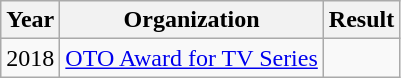<table class="wikitable">
<tr>
<th>Year</th>
<th>Organization</th>
<th>Result</th>
</tr>
<tr>
<td rowspan=1>2018</td>
<td rowspan=1><a href='#'>OTO Award for TV Series</a></td>
<td></td>
</tr>
</table>
